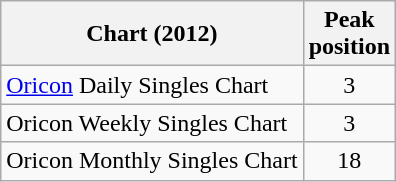<table class="wikitable sortable" border="1">
<tr>
<th>Chart (2012)</th>
<th>Peak<br>position</th>
</tr>
<tr>
<td><a href='#'>Oricon</a> Daily Singles Chart</td>
<td style="text-align:center;">3</td>
</tr>
<tr>
<td>Oricon Weekly Singles Chart</td>
<td style="text-align:center;">3</td>
</tr>
<tr>
<td>Oricon Monthly Singles Chart</td>
<td style="text-align:center;">18</td>
</tr>
</table>
